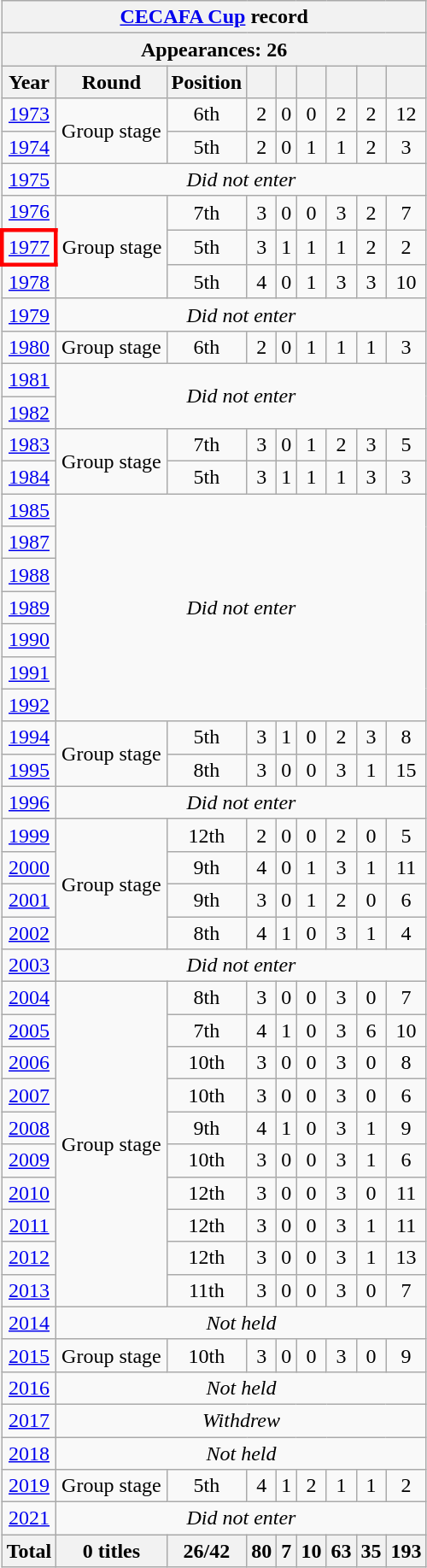<table class="wikitable" style="text-align: center;">
<tr>
<th colspan=9><a href='#'>CECAFA Cup</a> record</th>
</tr>
<tr>
<th colspan=9>Appearances: 26</th>
</tr>
<tr>
<th>Year</th>
<th>Round</th>
<th>Position</th>
<th></th>
<th></th>
<th></th>
<th></th>
<th></th>
<th></th>
</tr>
<tr>
<td> <a href='#'>1973</a></td>
<td rowspan=2>Group stage</td>
<td>6th</td>
<td>2</td>
<td>0</td>
<td>0</td>
<td>2</td>
<td>2</td>
<td>12</td>
</tr>
<tr>
<td> <a href='#'>1974</a></td>
<td>5th</td>
<td>2</td>
<td>0</td>
<td>1</td>
<td>1</td>
<td>2</td>
<td>3</td>
</tr>
<tr>
<td> <a href='#'>1975</a></td>
<td colspan=8><em>Did not enter</em></td>
</tr>
<tr>
<td> <a href='#'>1976</a></td>
<td rowspan=3>Group stage</td>
<td>7th</td>
<td>3</td>
<td>0</td>
<td>0</td>
<td>3</td>
<td>2</td>
<td>7</td>
</tr>
<tr>
<td style="border: 3px solid red"> <a href='#'>1977</a></td>
<td>5th</td>
<td>3</td>
<td>1</td>
<td>1</td>
<td>1</td>
<td>2</td>
<td>2</td>
</tr>
<tr>
<td> <a href='#'>1978</a></td>
<td>5th</td>
<td>4</td>
<td>0</td>
<td>1</td>
<td>3</td>
<td>3</td>
<td>10</td>
</tr>
<tr>
<td> <a href='#'>1979</a></td>
<td colspan=8><em>Did not enter</em></td>
</tr>
<tr>
<td> <a href='#'>1980</a></td>
<td>Group stage</td>
<td>6th</td>
<td>2</td>
<td>0</td>
<td>1</td>
<td>1</td>
<td>1</td>
<td>3</td>
</tr>
<tr>
<td> <a href='#'>1981</a></td>
<td colspan=8 rowspan=2><em>Did not enter</em></td>
</tr>
<tr>
<td> <a href='#'>1982</a></td>
</tr>
<tr>
<td> <a href='#'>1983</a></td>
<td rowspan=2>Group stage</td>
<td>7th</td>
<td>3</td>
<td>0</td>
<td>1</td>
<td>2</td>
<td>3</td>
<td>5</td>
</tr>
<tr>
<td> <a href='#'>1984</a></td>
<td>5th</td>
<td>3</td>
<td>1</td>
<td>1</td>
<td>1</td>
<td>3</td>
<td>3</td>
</tr>
<tr>
<td> <a href='#'>1985</a></td>
<td colspan=8 rowspan=7><em>Did not enter</em></td>
</tr>
<tr>
<td> <a href='#'>1987</a></td>
</tr>
<tr>
<td> <a href='#'>1988</a></td>
</tr>
<tr>
<td> <a href='#'>1989</a></td>
</tr>
<tr>
<td> <a href='#'>1990</a></td>
</tr>
<tr>
<td> <a href='#'>1991</a></td>
</tr>
<tr>
<td> <a href='#'>1992</a></td>
</tr>
<tr>
<td> <a href='#'>1994</a></td>
<td rowspan=2>Group stage</td>
<td>5th</td>
<td>3</td>
<td>1</td>
<td>0</td>
<td>2</td>
<td>3</td>
<td>8</td>
</tr>
<tr>
<td> <a href='#'>1995</a></td>
<td>8th</td>
<td>3</td>
<td>0</td>
<td>0</td>
<td>3</td>
<td>1</td>
<td>15</td>
</tr>
<tr>
<td> <a href='#'>1996</a></td>
<td colspan=8><em>Did not enter</em></td>
</tr>
<tr>
<td> <a href='#'>1999</a></td>
<td rowspan=4>Group stage</td>
<td>12th</td>
<td>2</td>
<td>0</td>
<td>0</td>
<td>2</td>
<td>0</td>
<td>5</td>
</tr>
<tr>
<td> <a href='#'>2000</a></td>
<td>9th</td>
<td>4</td>
<td>0</td>
<td>1</td>
<td>3</td>
<td>1</td>
<td>11</td>
</tr>
<tr>
<td> <a href='#'>2001</a></td>
<td>9th</td>
<td>3</td>
<td>0</td>
<td>1</td>
<td>2</td>
<td>0</td>
<td>6</td>
</tr>
<tr>
<td> <a href='#'>2002</a></td>
<td>8th</td>
<td>4</td>
<td>1</td>
<td>0</td>
<td>3</td>
<td>1</td>
<td>4</td>
</tr>
<tr>
<td> <a href='#'>2003</a></td>
<td colspan=8><em>Did not enter</em></td>
</tr>
<tr>
<td> <a href='#'>2004</a></td>
<td rowspan=10>Group stage</td>
<td>8th</td>
<td>3</td>
<td>0</td>
<td>0</td>
<td>3</td>
<td>0</td>
<td>7</td>
</tr>
<tr>
<td> <a href='#'>2005</a></td>
<td>7th</td>
<td>4</td>
<td>1</td>
<td>0</td>
<td>3</td>
<td>6</td>
<td>10</td>
</tr>
<tr>
<td> <a href='#'>2006</a></td>
<td>10th</td>
<td>3</td>
<td>0</td>
<td>0</td>
<td>3</td>
<td>0</td>
<td>8</td>
</tr>
<tr>
<td> <a href='#'>2007</a></td>
<td>10th</td>
<td>3</td>
<td>0</td>
<td>0</td>
<td>3</td>
<td>0</td>
<td>6</td>
</tr>
<tr>
<td> <a href='#'>2008</a></td>
<td>9th</td>
<td>4</td>
<td>1</td>
<td>0</td>
<td>3</td>
<td>1</td>
<td>9</td>
</tr>
<tr>
<td> <a href='#'>2009</a></td>
<td>10th</td>
<td>3</td>
<td>0</td>
<td>0</td>
<td>3</td>
<td>1</td>
<td>6</td>
</tr>
<tr>
<td> <a href='#'>2010</a></td>
<td>12th</td>
<td>3</td>
<td>0</td>
<td>0</td>
<td>3</td>
<td>0</td>
<td>11</td>
</tr>
<tr>
<td> <a href='#'>2011</a></td>
<td>12th</td>
<td>3</td>
<td>0</td>
<td>0</td>
<td>3</td>
<td>1</td>
<td>11</td>
</tr>
<tr>
<td> <a href='#'>2012</a></td>
<td>12th</td>
<td>3</td>
<td>0</td>
<td>0</td>
<td>3</td>
<td>1</td>
<td>13</td>
</tr>
<tr>
<td> <a href='#'>2013</a></td>
<td>11th</td>
<td>3</td>
<td>0</td>
<td>0</td>
<td>3</td>
<td>0</td>
<td>7</td>
</tr>
<tr>
<td> <a href='#'>2014</a></td>
<td colspan=8><em>Not held</em></td>
</tr>
<tr>
<td> <a href='#'>2015</a></td>
<td>Group stage</td>
<td>10th</td>
<td>3</td>
<td>0</td>
<td>0</td>
<td>3</td>
<td>0</td>
<td>9</td>
</tr>
<tr>
<td> <a href='#'>2016</a></td>
<td colspan=8><em>Not held</em></td>
</tr>
<tr>
<td> <a href='#'>2017</a></td>
<td colspan=8><em>Withdrew</em></td>
</tr>
<tr>
<td> <a href='#'>2018</a></td>
<td colspan=8><em>Not held</em></td>
</tr>
<tr>
<td> <a href='#'>2019</a></td>
<td>Group stage</td>
<td>5th</td>
<td>4</td>
<td>1</td>
<td>2</td>
<td>1</td>
<td>1</td>
<td>2</td>
</tr>
<tr>
<td> <a href='#'>2021</a></td>
<td colspan=8><em>Did not enter</em></td>
</tr>
<tr>
<th>Total</th>
<th>0 titles</th>
<th>26/42</th>
<th>80</th>
<th>7</th>
<th>10</th>
<th>63</th>
<th>35</th>
<th>193</th>
</tr>
</table>
